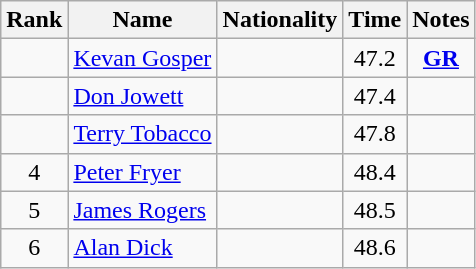<table class="wikitable sortable" style=" text-align:center">
<tr>
<th>Rank</th>
<th>Name</th>
<th>Nationality</th>
<th>Time</th>
<th>Notes</th>
</tr>
<tr>
<td></td>
<td align=left><a href='#'>Kevan Gosper</a></td>
<td align=left></td>
<td>47.2</td>
<td><strong><a href='#'>GR</a></strong></td>
</tr>
<tr>
<td></td>
<td align=left><a href='#'>Don Jowett</a></td>
<td align=left></td>
<td>47.4</td>
<td></td>
</tr>
<tr>
<td></td>
<td align=left><a href='#'>Terry Tobacco</a></td>
<td align=left></td>
<td>47.8</td>
<td></td>
</tr>
<tr>
<td>4</td>
<td align=left><a href='#'>Peter Fryer</a></td>
<td align=left></td>
<td>48.4</td>
<td></td>
</tr>
<tr>
<td>5</td>
<td align=left><a href='#'>James Rogers</a></td>
<td align=left></td>
<td>48.5</td>
<td></td>
</tr>
<tr>
<td>6</td>
<td align=left><a href='#'>Alan Dick</a></td>
<td align=left></td>
<td>48.6</td>
<td></td>
</tr>
</table>
